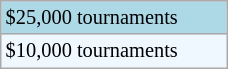<table class="wikitable" style="font-size:85%;" width=12%>
<tr style="background:lightblue;">
<td>$25,000 tournaments</td>
</tr>
<tr style="background:#f0f8ff;">
<td>$10,000 tournaments</td>
</tr>
</table>
